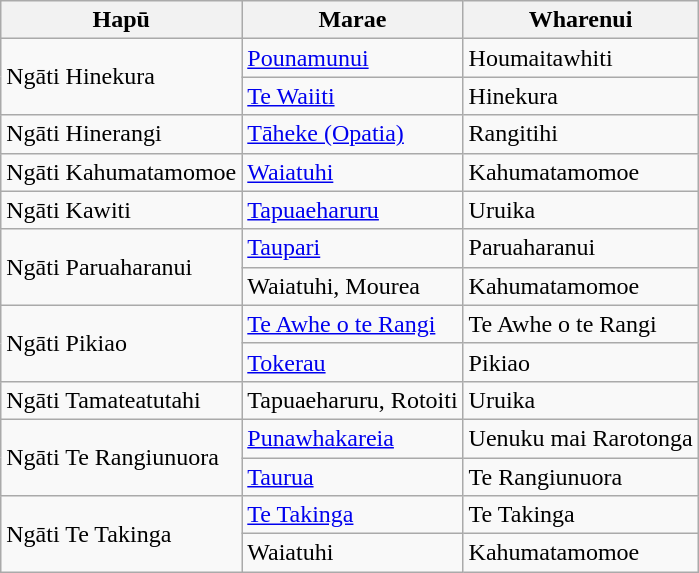<table class="wikitable">
<tr>
<th>Hapū</th>
<th>Marae</th>
<th>Wharenui</th>
</tr>
<tr>
<td rowspan="2">Ngāti Hinekura</td>
<td><a href='#'>Pounamunui</a></td>
<td>Houmaitawhiti</td>
</tr>
<tr>
<td><a href='#'>Te Waiiti</a></td>
<td>Hinekura</td>
</tr>
<tr>
<td>Ngāti Hinerangi</td>
<td><a href='#'>Tāheke (Opatia)</a></td>
<td>Rangitihi</td>
</tr>
<tr>
<td>Ngāti Kahumatamomoe</td>
<td><a href='#'>Waiatuhi</a></td>
<td>Kahumatamomoe</td>
</tr>
<tr>
<td>Ngāti Kawiti</td>
<td><a href='#'>Tapuaeharuru</a></td>
<td>Uruika</td>
</tr>
<tr>
<td rowspan="2">Ngāti Paruaharanui</td>
<td><a href='#'>Taupari</a></td>
<td>Paruaharanui</td>
</tr>
<tr>
<td>Waiatuhi, Mourea</td>
<td>Kahumatamomoe</td>
</tr>
<tr>
<td rowspan="2">Ngāti Pikiao</td>
<td><a href='#'>Te Awhe o te Rangi</a></td>
<td>Te Awhe o te Rangi</td>
</tr>
<tr>
<td><a href='#'>Tokerau</a></td>
<td>Pikiao</td>
</tr>
<tr>
<td>Ngāti Tamateatutahi</td>
<td>Tapuaeharuru, Rotoiti</td>
<td>Uruika</td>
</tr>
<tr>
<td rowspan="2">Ngāti Te Rangiunuora</td>
<td><a href='#'>Punawhakareia</a></td>
<td>Uenuku mai Rarotonga</td>
</tr>
<tr>
<td><a href='#'>Taurua</a></td>
<td>Te Rangiunuora</td>
</tr>
<tr>
<td rowspan="2">Ngāti Te Takinga</td>
<td><a href='#'>Te Takinga</a></td>
<td>Te Takinga</td>
</tr>
<tr>
<td>Waiatuhi</td>
<td>Kahumatamomoe</td>
</tr>
</table>
